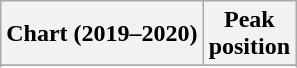<table class="wikitable sortable plainrowheaders" style="text-align:center">
<tr>
<th scope="col">Chart (2019–2020)</th>
<th scope="col">Peak<br>position</th>
</tr>
<tr>
</tr>
<tr>
</tr>
<tr>
</tr>
<tr>
</tr>
</table>
